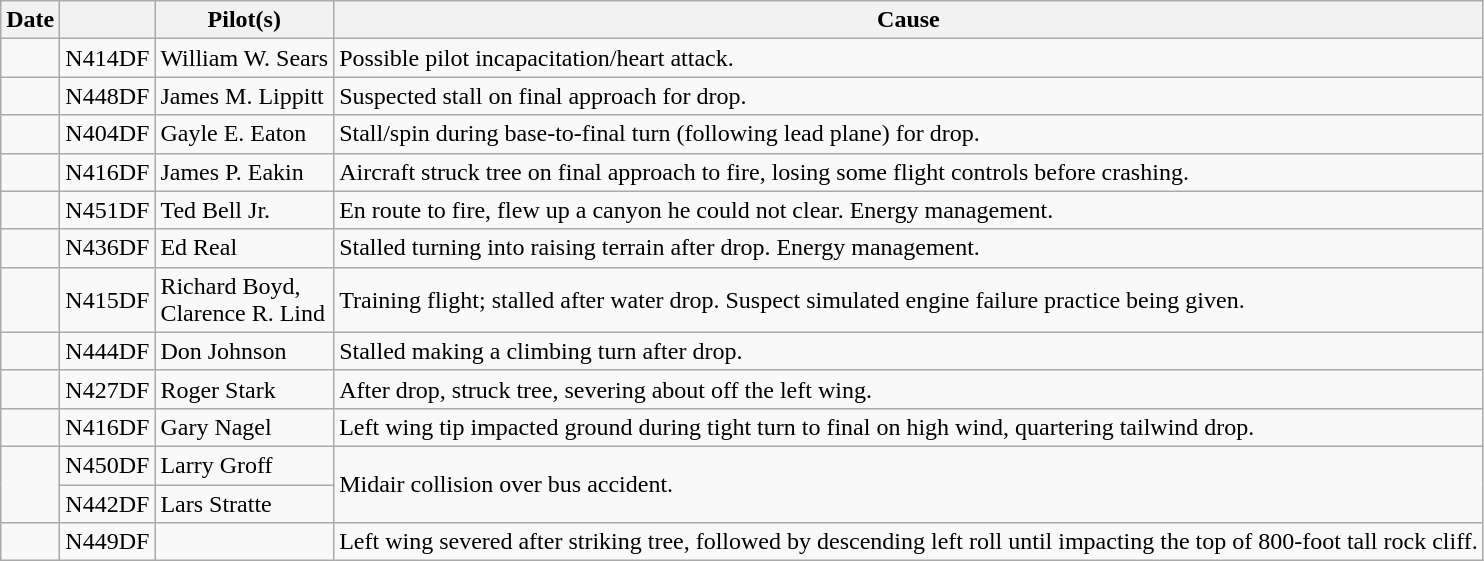<table class="wikitable">
<tr>
<th>Date</th>
<th></th>
<th>Pilot(s)</th>
<th>Cause</th>
</tr>
<tr>
<td></td>
<td>N414DF</td>
<td>William W. Sears</td>
<td>Possible pilot incapacitation/heart attack.</td>
</tr>
<tr>
<td></td>
<td>N448DF</td>
<td>James M. Lippitt</td>
<td>Suspected stall on final approach for drop.</td>
</tr>
<tr>
<td></td>
<td>N404DF</td>
<td>Gayle E. Eaton</td>
<td>Stall/spin during base-to-final turn (following lead plane) for drop.</td>
</tr>
<tr>
<td></td>
<td>N416DF</td>
<td>James P. Eakin</td>
<td>Aircraft struck tree on final approach to fire, losing some flight controls before crashing.</td>
</tr>
<tr>
<td></td>
<td>N451DF</td>
<td>Ted Bell Jr.</td>
<td>En route to fire, flew up a canyon he could not clear. Energy management.</td>
</tr>
<tr>
<td></td>
<td>N436DF</td>
<td>Ed Real</td>
<td>Stalled turning into raising terrain after drop. Energy management.</td>
</tr>
<tr>
<td></td>
<td>N415DF</td>
<td>Richard Boyd,<br>Clarence R. Lind</td>
<td>Training flight; stalled after water drop. Suspect simulated engine failure practice being given.</td>
</tr>
<tr>
<td></td>
<td>N444DF</td>
<td>Don Johnson</td>
<td>Stalled making a climbing turn after drop.</td>
</tr>
<tr>
<td></td>
<td>N427DF</td>
<td>Roger Stark</td>
<td>After drop, struck tree, severing about  off the left wing.</td>
</tr>
<tr>
<td></td>
<td>N416DF</td>
<td>Gary Nagel</td>
<td>Left wing tip impacted ground during tight turn to final on high wind, quartering tailwind drop.</td>
</tr>
<tr>
<td rowspan="2"></td>
<td>N450DF</td>
<td>Larry Groff</td>
<td rowspan="2">Midair collision over bus accident.</td>
</tr>
<tr>
<td>N442DF</td>
<td>Lars Stratte</td>
</tr>
<tr>
<td></td>
<td>N449DF</td>
<td></td>
<td>Left wing severed after striking tree, followed by descending left roll until impacting the top of 800-foot tall rock cliff.</td>
</tr>
</table>
